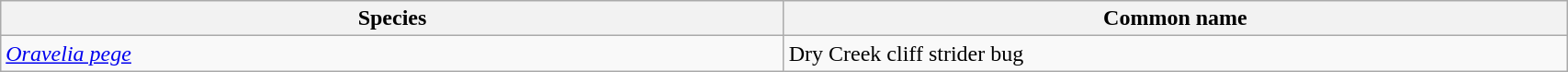<table width=90% class="wikitable">
<tr>
<th width=25%>Species</th>
<th width=25%>Common name</th>
</tr>
<tr>
<td><em><a href='#'>Oravelia pege</a></em></td>
<td>Dry Creek cliff strider bug</td>
</tr>
</table>
